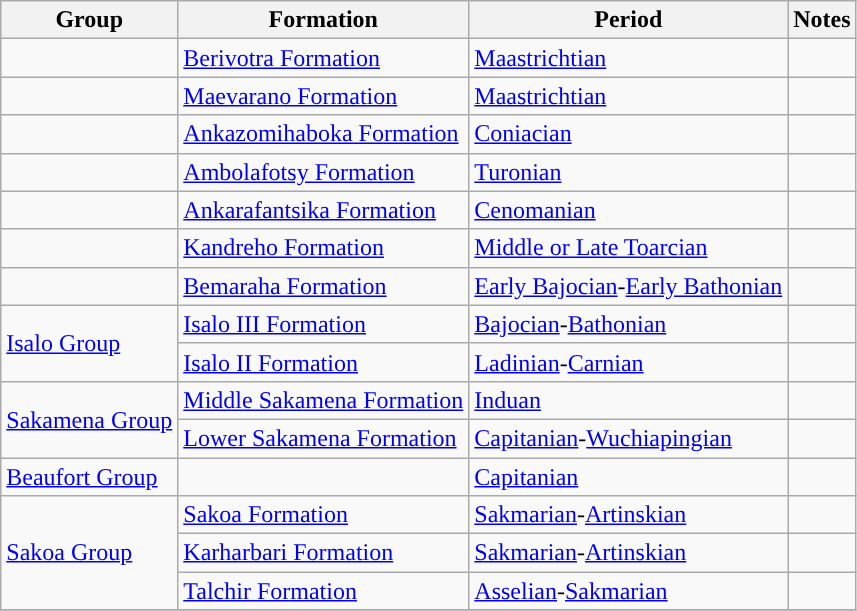<table class="wikitable sortable">
<tr>
<th>Group</th>
<th>Formation</th>
<th>Period</th>
<th class="unsortable">Notes</th>
</tr>
<tr>
<td></td>
<td><a href='#'>Berivotra Formation</a></td>
<td style="background-color: "><a href='#'>Maastrichtian</a></td>
<td align=center></td>
</tr>
<tr>
<td></td>
<td><a href='#'>Maevarano Formation</a></td>
<td style="background-color: "><a href='#'>Maastrichtian</a></td>
<td align=center></td>
</tr>
<tr>
<td></td>
<td><a href='#'>Ankazomihaboka Formation</a></td>
<td style="background-color: "><a href='#'>Coniacian</a></td>
<td align=center></td>
</tr>
<tr>
<td></td>
<td><a href='#'>Ambolafotsy Formation</a></td>
<td style="background-color: "><a href='#'>Turonian</a></td>
<td align=center></td>
</tr>
<tr>
<td></td>
<td><a href='#'>Ankarafantsika Formation</a></td>
<td style="background-color: "><a href='#'>Cenomanian</a></td>
<td align=center></td>
</tr>
<tr>
<td></td>
<td><a href='#'>Kandreho Formation</a></td>
<td style="background-color: "><a href='#'>Middle or Late Toarcian</a></td>
<td align=center></td>
</tr>
<tr>
<td></td>
<td><a href='#'>Bemaraha Formation</a></td>
<td style="background-color: "><a href='#'>Early Bajocian</a>-<a href='#'>Early Bathonian</a></td>
<td align=center></td>
</tr>
<tr>
<td rowspan=2><a href='#'>Isalo Group</a></td>
<td><a href='#'>Isalo III Formation</a></td>
<td style="background-color: "><a href='#'>Bajocian</a>-<a href='#'>Bathonian</a></td>
<td align=center></td>
</tr>
<tr>
<td><a href='#'>Isalo II Formation</a></td>
<td style="background-color: "><a href='#'>Ladinian</a>-<a href='#'>Carnian</a></td>
<td align=center></td>
</tr>
<tr>
<td rowspan=2><a href='#'>Sakamena Group</a></td>
<td><a href='#'>Middle Sakamena Formation</a></td>
<td style="background-color: "><a href='#'>Induan</a></td>
<td align=center></td>
</tr>
<tr>
<td><a href='#'>Lower Sakamena Formation</a></td>
<td style="background-color: "><a href='#'>Capitanian</a>-<a href='#'>Wuchiapingian</a></td>
<td align=center></td>
</tr>
<tr>
<td><a href='#'>Beaufort Group</a></td>
<td></td>
<td style="background-color: "><a href='#'>Capitanian</a></td>
<td align=center></td>
</tr>
<tr>
<td rowspan=3><a href='#'>Sakoa Group</a></td>
<td><a href='#'>Sakoa Formation</a></td>
<td style="background-color: "><a href='#'>Sakmarian</a>-<a href='#'>Artinskian</a></td>
<td align=center></td>
</tr>
<tr>
<td><a href='#'>Karharbari Formation</a></td>
<td style="background-color: "><a href='#'>Sakmarian</a>-<a href='#'>Artinskian</a></td>
<td align=center></td>
</tr>
<tr>
<td><a href='#'>Talchir Formation</a></td>
<td style="background-color: "><a href='#'>Asselian</a>-<a href='#'>Sakmarian</a></td>
<td align=center></td>
</tr>
<tr>
</tr>
</table>
